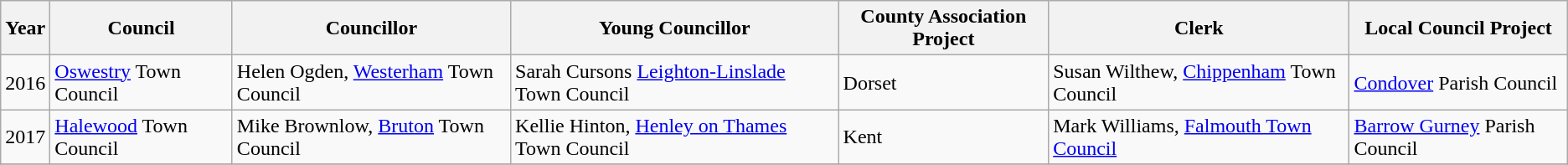<table class="wikitable">
<tr>
<th>Year</th>
<th>Council</th>
<th>Councillor</th>
<th>Young Councillor</th>
<th>County Association Project</th>
<th>Clerk</th>
<th>Local Council Project</th>
</tr>
<tr>
<td>2016</td>
<td><a href='#'>Oswestry</a> Town Council</td>
<td>Helen Ogden, <a href='#'>Westerham</a> Town Council</td>
<td>Sarah Cursons <a href='#'>Leighton-Linslade</a> Town Council</td>
<td>Dorset</td>
<td>Susan Wilthew, <a href='#'>Chippenham</a> Town Council</td>
<td><a href='#'>Condover</a> Parish Council</td>
</tr>
<tr>
<td>2017</td>
<td><a href='#'>Halewood</a> Town Council</td>
<td>Mike Brownlow, <a href='#'>Bruton</a> Town Council</td>
<td>Kellie Hinton, <a href='#'>Henley on Thames</a> Town Council</td>
<td>Kent</td>
<td>Mark Williams, <a href='#'>Falmouth Town Council</a></td>
<td><a href='#'>Barrow Gurney</a> Parish Council</td>
</tr>
<tr>
</tr>
</table>
